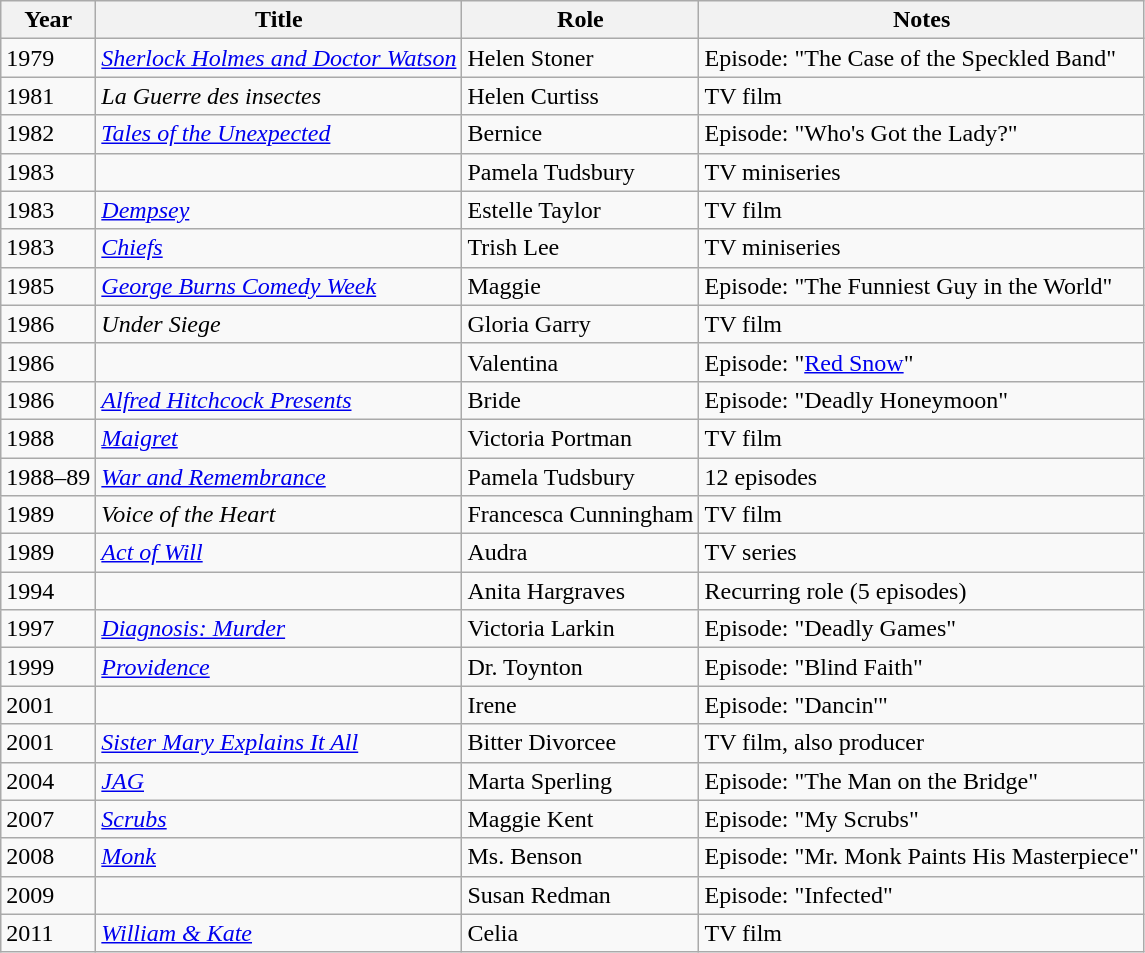<table class="wikitable sortable">
<tr>
<th>Year</th>
<th>Title</th>
<th>Role</th>
<th class="unsortable">Notes</th>
</tr>
<tr>
<td>1979</td>
<td><em><a href='#'>Sherlock Holmes and Doctor Watson</a></em></td>
<td>Helen Stoner</td>
<td>Episode: "The Case of the Speckled Band"</td>
</tr>
<tr>
<td>1981</td>
<td><em>La Guerre des insectes</em></td>
<td>Helen Curtiss</td>
<td>TV film</td>
</tr>
<tr>
<td>1982</td>
<td><em><a href='#'>Tales of the Unexpected</a></em></td>
<td>Bernice</td>
<td>Episode: "Who's Got the Lady?"</td>
</tr>
<tr>
<td>1983</td>
<td><em></em></td>
<td>Pamela Tudsbury</td>
<td>TV miniseries</td>
</tr>
<tr>
<td>1983</td>
<td><em><a href='#'>Dempsey</a></em></td>
<td>Estelle Taylor</td>
<td>TV film</td>
</tr>
<tr>
<td>1983</td>
<td><em><a href='#'>Chiefs</a></em></td>
<td>Trish Lee</td>
<td>TV miniseries</td>
</tr>
<tr>
<td>1985</td>
<td><em><a href='#'>George Burns Comedy Week</a></em></td>
<td>Maggie</td>
<td>Episode: "The Funniest Guy in the World"</td>
</tr>
<tr>
<td>1986</td>
<td><em>Under Siege</em></td>
<td>Gloria Garry</td>
<td>TV film</td>
</tr>
<tr>
<td>1986</td>
<td><em></em></td>
<td>Valentina</td>
<td>Episode: "<a href='#'>Red Snow</a>"</td>
</tr>
<tr>
<td>1986</td>
<td><em><a href='#'>Alfred Hitchcock Presents</a></em></td>
<td>Bride</td>
<td>Episode: "Deadly Honeymoon"</td>
</tr>
<tr>
<td>1988</td>
<td><em><a href='#'>Maigret</a></em></td>
<td>Victoria Portman</td>
<td>TV film</td>
</tr>
<tr>
<td>1988–89</td>
<td><em><a href='#'>War and Remembrance</a></em></td>
<td>Pamela Tudsbury</td>
<td>12 episodes</td>
</tr>
<tr>
<td>1989</td>
<td><em>Voice of the Heart</em></td>
<td>Francesca Cunningham</td>
<td>TV film</td>
</tr>
<tr>
<td>1989</td>
<td><em><a href='#'>Act of Will</a></em></td>
<td>Audra</td>
<td>TV series</td>
</tr>
<tr>
<td>1994</td>
<td><em></em></td>
<td>Anita Hargraves</td>
<td>Recurring role (5 episodes)</td>
</tr>
<tr>
<td>1997</td>
<td><em><a href='#'>Diagnosis: Murder</a></em></td>
<td>Victoria Larkin</td>
<td>Episode: "Deadly Games"</td>
</tr>
<tr>
<td>1999</td>
<td><em><a href='#'>Providence</a></em></td>
<td>Dr. Toynton</td>
<td>Episode: "Blind Faith"</td>
</tr>
<tr>
<td>2001</td>
<td><em></em></td>
<td>Irene</td>
<td>Episode: "Dancin'"</td>
</tr>
<tr>
<td>2001</td>
<td><em><a href='#'>Sister Mary Explains It All</a></em></td>
<td>Bitter Divorcee</td>
<td>TV film, also producer</td>
</tr>
<tr>
<td>2004</td>
<td><em><a href='#'>JAG</a></em></td>
<td>Marta Sperling</td>
<td>Episode: "The Man on the Bridge"</td>
</tr>
<tr>
<td>2007</td>
<td><em><a href='#'>Scrubs</a></em></td>
<td>Maggie Kent</td>
<td>Episode: "My Scrubs"</td>
</tr>
<tr>
<td>2008</td>
<td><em><a href='#'>Monk</a></em></td>
<td>Ms. Benson</td>
<td>Episode: "Mr. Monk Paints His Masterpiece"</td>
</tr>
<tr>
<td>2009</td>
<td><em></em></td>
<td>Susan Redman</td>
<td>Episode: "Infected"</td>
</tr>
<tr>
<td>2011</td>
<td><em><a href='#'>William & Kate</a></em></td>
<td>Celia</td>
<td>TV film</td>
</tr>
</table>
